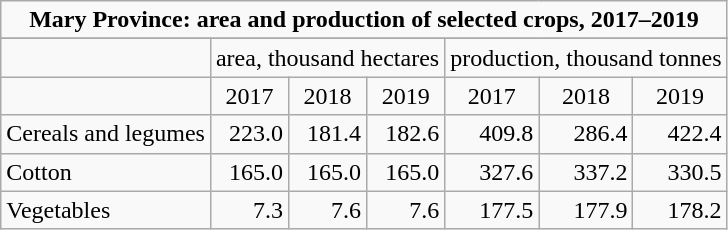<table class="wikitable">
<tr>
<td colspan="7" align="center"><strong>Mary Province: area  and production of selected crops, 2017–2019</strong></td>
</tr>
<tr>
</tr>
<tr>
<td></td>
<td colspan="3">area, thousand  hectares</td>
<td colspan="3">production,  thousand tonnes</td>
</tr>
<tr>
<td></td>
<td align="center">2017</td>
<td align="center">2018</td>
<td align="center">2019</td>
<td align="center">2017</td>
<td align="center">2018</td>
<td align="center">2019</td>
</tr>
<tr>
<td>Cereals  and legumes</td>
<td align="right">223.0</td>
<td align="right">181.4</td>
<td align="right">182.6</td>
<td align="right">409.8</td>
<td align="right">286.4</td>
<td align="right">422.4</td>
</tr>
<tr>
<td>Cotton</td>
<td align="right">165.0</td>
<td align="right">165.0</td>
<td align="right">165.0</td>
<td align="right">327.6</td>
<td align="right">337.2</td>
<td align="right">330.5</td>
</tr>
<tr>
<td>Vegetables</td>
<td align="right">7.3</td>
<td align="right">7.6</td>
<td align="right">7.6</td>
<td align="right">177.5</td>
<td align="right">177.9</td>
<td align="right">178.2</td>
</tr>
</table>
